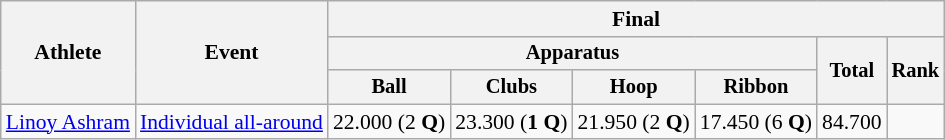<table class="wikitable" style="font-size:90%">
<tr>
<th rowspan="3">Athlete</th>
<th rowspan="3">Event</th>
<th colspan="6">Final</th>
</tr>
<tr style="font-size:95%">
<th colspan=4>Apparatus</th>
<th rowspan=2>Total</th>
<th rowspan=2>Rank</th>
</tr>
<tr style="font-size:95%">
<th>Ball</th>
<th>Clubs</th>
<th>Hoop</th>
<th>Ribbon</th>
</tr>
<tr align=center>
<td align=left><a href='#'>Linoy Ashram</a></td>
<td align=left><a href='#'>Individual all-around</a></td>
<td>22.000 (2 <strong>Q</strong>)</td>
<td>23.300 (<strong>1 Q</strong>)</td>
<td>21.950 (2 <strong>Q</strong>)</td>
<td>17.450 (6 <strong>Q</strong>)</td>
<td>84.700</td>
<td></td>
</tr>
</table>
